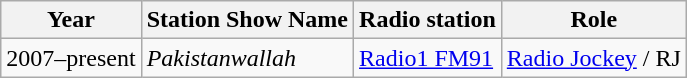<table class="wikitable sortable">
<tr>
<th>Year</th>
<th>Station Show Name</th>
<th>Radio station</th>
<th>Role</th>
</tr>
<tr>
<td>2007–present</td>
<td><em>Pakistanwallah</em></td>
<td><a href='#'>Radio1 FM91</a></td>
<td><a href='#'>Radio Jockey</a> / RJ</td>
</tr>
</table>
